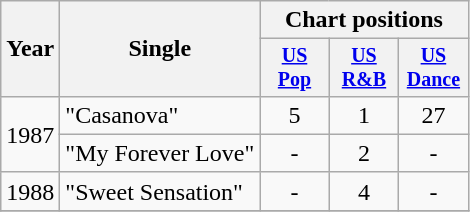<table class="wikitable" style="text-align:center;">
<tr>
<th rowspan="2">Year</th>
<th rowspan="2">Single</th>
<th colspan="3">Chart positions</th>
</tr>
<tr style="font-size:smaller;">
<th width="40"><a href='#'>US<br>Pop</a></th>
<th width="40"><a href='#'>US<br>R&B</a></th>
<th width="40"><a href='#'>US<br>Dance</a></th>
</tr>
<tr>
<td rowspan="2">1987</td>
<td align="left">"Casanova"</td>
<td>5</td>
<td>1</td>
<td>27</td>
</tr>
<tr>
<td align="left">"My Forever Love"</td>
<td>-</td>
<td>2</td>
<td>-</td>
</tr>
<tr>
<td rowspan="1">1988</td>
<td align="left">"Sweet Sensation"</td>
<td>-</td>
<td>4</td>
<td>-</td>
</tr>
<tr>
</tr>
</table>
